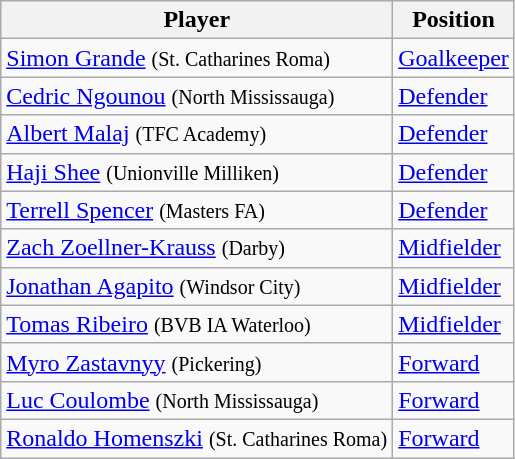<table class="wikitable">
<tr>
<th>Player</th>
<th>Position</th>
</tr>
<tr>
<td><a href='#'>Simon Grande</a> <small>(St. Catharines Roma)</small></td>
<td><a href='#'>Goalkeeper</a></td>
</tr>
<tr>
<td><a href='#'>Cedric Ngounou</a> <small>(North Mississauga)</small></td>
<td><a href='#'>Defender</a></td>
</tr>
<tr>
<td><a href='#'>Albert Malaj</a> <small>(TFC Academy)</small></td>
<td><a href='#'>Defender</a></td>
</tr>
<tr>
<td><a href='#'>Haji Shee</a> <small>(Unionville Milliken)</small></td>
<td><a href='#'>Defender</a></td>
</tr>
<tr>
<td><a href='#'>Terrell Spencer</a> <small>(Masters FA)</small></td>
<td><a href='#'>Defender</a></td>
</tr>
<tr>
<td><a href='#'>Zach Zoellner-Krauss</a> <small>(Darby)</small></td>
<td><a href='#'>Midfielder</a></td>
</tr>
<tr>
<td><a href='#'>Jonathan Agapito</a> <small>(Windsor City)</small></td>
<td><a href='#'>Midfielder</a></td>
</tr>
<tr>
<td><a href='#'>Tomas Ribeiro</a> <small>(BVB IA Waterloo)</small></td>
<td><a href='#'>Midfielder</a></td>
</tr>
<tr>
<td><a href='#'>Myro Zastavnyy</a> <small>(Pickering)</small></td>
<td><a href='#'>Forward</a></td>
</tr>
<tr>
<td><a href='#'>Luc Coulombe</a> <small>(North Mississauga)</small></td>
<td><a href='#'>Forward</a></td>
</tr>
<tr>
<td><a href='#'>Ronaldo Homenszki</a> <small>(St. Catharines Roma)</small></td>
<td><a href='#'>Forward</a></td>
</tr>
</table>
